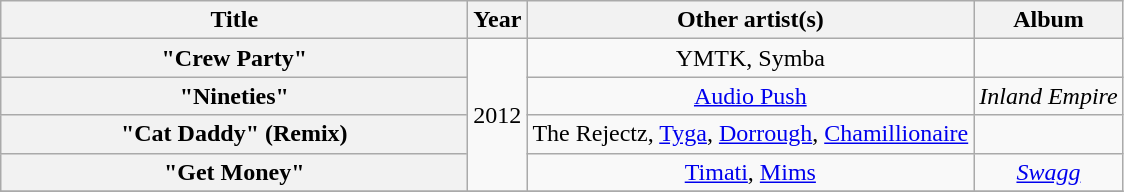<table class="wikitable plainrowheaders" style="text-align:center;" border="1">
<tr>
<th scope="col" style="width:19em;">Title</th>
<th scope="col">Year</th>
<th scope="col">Other artist(s)</th>
<th scope="col">Album</th>
</tr>
<tr>
<th scope="row">"Crew Party"</th>
<td rowspan="4">2012</td>
<td>YMTK, Symba</td>
<td></td>
</tr>
<tr>
<th scope="row">"Nineties"</th>
<td><a href='#'>Audio Push</a></td>
<td><em>Inland Empire</em></td>
</tr>
<tr>
<th scope="row">"Cat Daddy" (Remix)</th>
<td>The Rejectz, <a href='#'>Tyga</a>, <a href='#'>Dorrough</a>, <a href='#'>Chamillionaire</a></td>
<td></td>
</tr>
<tr>
<th scope="row">"Get Money"</th>
<td><a href='#'>Timati</a>, <a href='#'>Mims</a></td>
<td><em><a href='#'>Swagg</a></em></td>
</tr>
<tr>
</tr>
</table>
